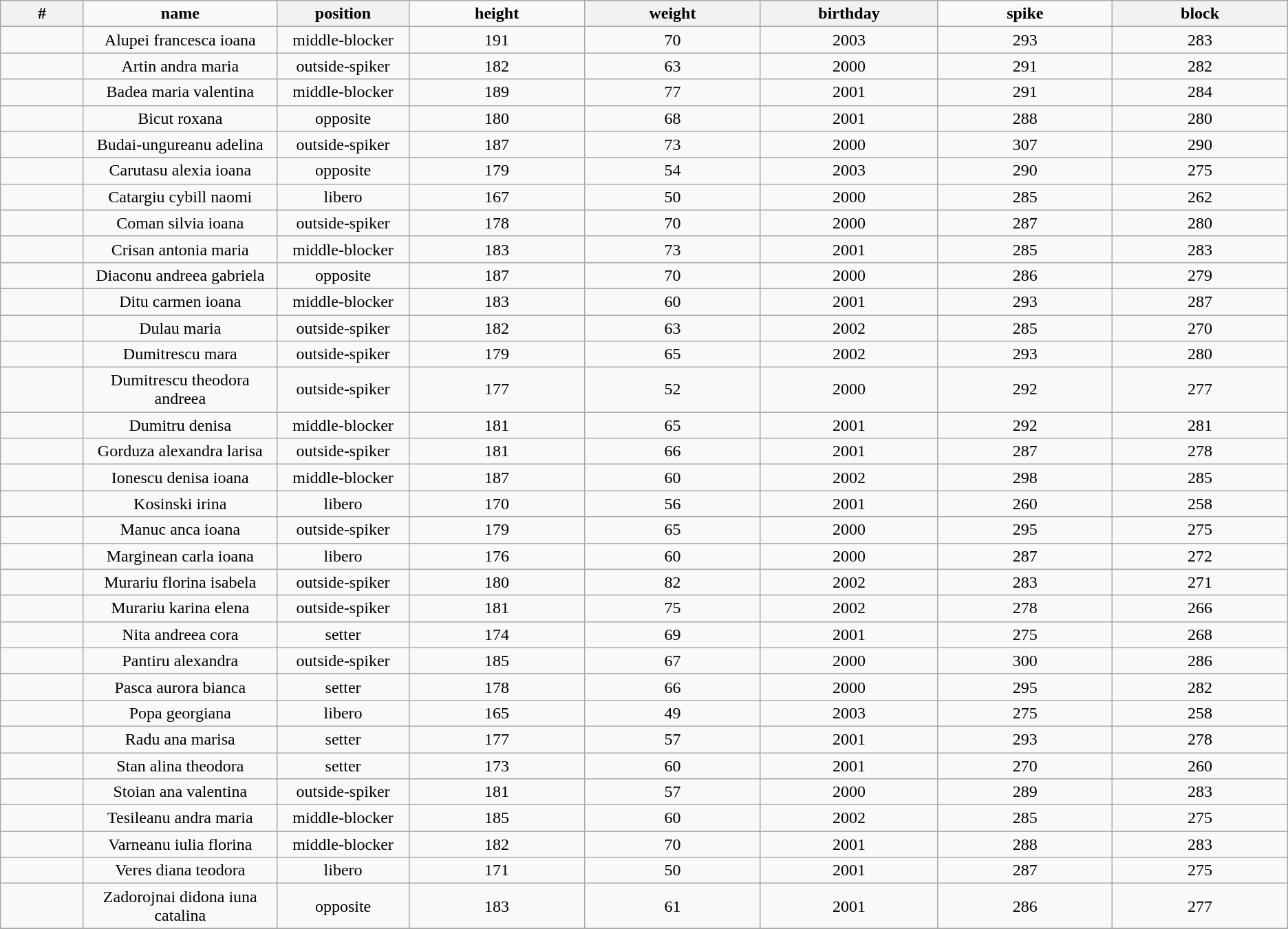<table Class="wikitable sortable" style="text-align:center;">
<tr>
<th Style="width:5em">#</th>
<td style="width:12em"><strong>name</strong></td>
<th Style="width:8em"><strong>position</strong></th>
<td style="width:11em"><strong>height</strong></td>
<th Style="width:11em"><strong>weight</strong></th>
<th Style="width:11em"><strong>birthday</strong></th>
<td style="width:11em"><strong>spike</strong></td>
<th Style="width:11em"><strong>block</strong></th>
</tr>
<tr>
<td></td>
<td>Alupei francesca ioana</td>
<td>middle-blocker</td>
<td>191</td>
<td>70</td>
<td>2003</td>
<td>293</td>
<td>283</td>
</tr>
<tr>
<td></td>
<td>Artin andra maria</td>
<td>outside-spiker</td>
<td>182</td>
<td>63</td>
<td>2000</td>
<td>291</td>
<td>282</td>
</tr>
<tr>
<td></td>
<td>Badea maria valentina</td>
<td>middle-blocker</td>
<td>189</td>
<td>77</td>
<td>2001</td>
<td>291</td>
<td>284</td>
</tr>
<tr>
<td></td>
<td>Bicut roxana</td>
<td>opposite</td>
<td>180</td>
<td>68</td>
<td>2001</td>
<td>288</td>
<td>280</td>
</tr>
<tr>
<td></td>
<td>Budai-ungureanu adelina</td>
<td>outside-spiker</td>
<td>187</td>
<td>73</td>
<td>2000</td>
<td>307</td>
<td>290</td>
</tr>
<tr>
<td></td>
<td>Carutasu alexia ioana</td>
<td>opposite</td>
<td>179</td>
<td>54</td>
<td>2003</td>
<td>290</td>
<td>275</td>
</tr>
<tr>
<td></td>
<td>Catargiu cybill naomi</td>
<td>libero</td>
<td>167</td>
<td>50</td>
<td>2000</td>
<td>285</td>
<td>262</td>
</tr>
<tr>
<td></td>
<td>Coman silvia ioana</td>
<td>outside-spiker</td>
<td>178</td>
<td>70</td>
<td>2000</td>
<td>287</td>
<td>280</td>
</tr>
<tr>
<td></td>
<td>Crisan antonia maria</td>
<td>middle-blocker</td>
<td>183</td>
<td>73</td>
<td>2001</td>
<td>285</td>
<td>283</td>
</tr>
<tr>
<td></td>
<td>Diaconu andreea gabriela</td>
<td>opposite</td>
<td>187</td>
<td>70</td>
<td>2000</td>
<td>286</td>
<td>279</td>
</tr>
<tr>
<td></td>
<td>Ditu carmen ioana</td>
<td>middle-blocker</td>
<td>183</td>
<td>60</td>
<td>2001</td>
<td>293</td>
<td>287</td>
</tr>
<tr>
<td></td>
<td>Dulau maria</td>
<td>outside-spiker</td>
<td>182</td>
<td>63</td>
<td>2002</td>
<td>285</td>
<td>270</td>
</tr>
<tr>
<td></td>
<td>Dumitrescu mara</td>
<td>outside-spiker</td>
<td>179</td>
<td>65</td>
<td>2002</td>
<td>293</td>
<td>280</td>
</tr>
<tr>
<td></td>
<td>Dumitrescu theodora andreea</td>
<td>outside-spiker</td>
<td>177</td>
<td>52</td>
<td>2000</td>
<td>292</td>
<td>277</td>
</tr>
<tr>
<td></td>
<td>Dumitru denisa</td>
<td>middle-blocker</td>
<td>181</td>
<td>65</td>
<td>2001</td>
<td>292</td>
<td>281</td>
</tr>
<tr>
<td></td>
<td>Gorduza alexandra larisa</td>
<td>outside-spiker</td>
<td>181</td>
<td>66</td>
<td>2001</td>
<td>287</td>
<td>278</td>
</tr>
<tr>
<td></td>
<td>Ionescu denisa ioana</td>
<td>middle-blocker</td>
<td>187</td>
<td>60</td>
<td>2002</td>
<td>298</td>
<td>285</td>
</tr>
<tr>
<td></td>
<td>Kosinski irina</td>
<td>libero</td>
<td>170</td>
<td>56</td>
<td>2001</td>
<td>260</td>
<td>258</td>
</tr>
<tr>
<td></td>
<td>Manuc anca ioana</td>
<td>outside-spiker</td>
<td>179</td>
<td>65</td>
<td>2000</td>
<td>295</td>
<td>275</td>
</tr>
<tr>
<td></td>
<td>Marginean carla ioana</td>
<td>libero</td>
<td>176</td>
<td>60</td>
<td>2000</td>
<td>287</td>
<td>272</td>
</tr>
<tr>
<td></td>
<td>Murariu florina isabela</td>
<td>outside-spiker</td>
<td>180</td>
<td>82</td>
<td>2002</td>
<td>283</td>
<td>271</td>
</tr>
<tr>
<td></td>
<td>Murariu karina elena</td>
<td>outside-spiker</td>
<td>181</td>
<td>75</td>
<td>2002</td>
<td>278</td>
<td>266</td>
</tr>
<tr>
<td></td>
<td>Nita andreea cora</td>
<td>setter</td>
<td>174</td>
<td>69</td>
<td>2001</td>
<td>275</td>
<td>268</td>
</tr>
<tr>
<td></td>
<td>Pantiru alexandra</td>
<td>outside-spiker</td>
<td>185</td>
<td>67</td>
<td>2000</td>
<td>300</td>
<td>286</td>
</tr>
<tr>
<td></td>
<td>Pasca aurora bianca</td>
<td>setter</td>
<td>178</td>
<td>66</td>
<td>2000</td>
<td>295</td>
<td>282</td>
</tr>
<tr>
<td></td>
<td>Popa georgiana</td>
<td>libero</td>
<td>165</td>
<td>49</td>
<td>2003</td>
<td>275</td>
<td>258</td>
</tr>
<tr>
<td></td>
<td>Radu ana marisa</td>
<td>setter</td>
<td>177</td>
<td>57</td>
<td>2001</td>
<td>293</td>
<td>278</td>
</tr>
<tr>
<td></td>
<td>Stan alina theodora</td>
<td>setter</td>
<td>173</td>
<td>60</td>
<td>2001</td>
<td>270</td>
<td>260</td>
</tr>
<tr>
<td></td>
<td>Stoian ana valentina</td>
<td>outside-spiker</td>
<td>181</td>
<td>57</td>
<td>2000</td>
<td>289</td>
<td>283</td>
</tr>
<tr>
<td></td>
<td>Tesileanu andra maria</td>
<td>middle-blocker</td>
<td>185</td>
<td>60</td>
<td>2002</td>
<td>285</td>
<td>275</td>
</tr>
<tr>
<td></td>
<td>Varneanu iulia florina</td>
<td>middle-blocker</td>
<td>182</td>
<td>70</td>
<td>2001</td>
<td>288</td>
<td>283</td>
</tr>
<tr>
<td></td>
<td>Veres diana teodora</td>
<td>libero</td>
<td>171</td>
<td>50</td>
<td>2001</td>
<td>287</td>
<td>275</td>
</tr>
<tr>
<td></td>
<td>Zadorojnai didona iuna catalina</td>
<td>opposite</td>
<td>183</td>
<td>61</td>
<td>2001</td>
<td>286</td>
<td>277</td>
</tr>
<tr>
</tr>
</table>
